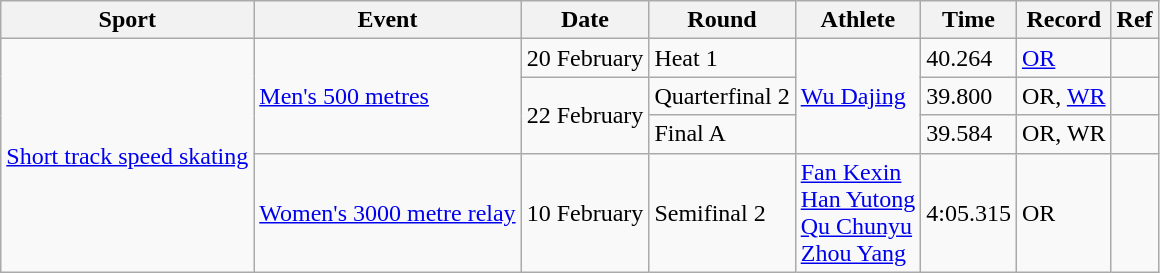<table class="wikitable">
<tr>
<th>Sport</th>
<th>Event</th>
<th>Date</th>
<th>Round</th>
<th>Athlete</th>
<th>Time</th>
<th>Record</th>
<th>Ref</th>
</tr>
<tr>
<td rowspan=4><a href='#'>Short track speed skating</a></td>
<td rowspan=3><a href='#'>Men's 500 metres</a></td>
<td>20 February</td>
<td>Heat 1</td>
<td rowspan=3><a href='#'>Wu Dajing</a></td>
<td>40.264</td>
<td><a href='#'>OR</a></td>
<td align=center></td>
</tr>
<tr>
<td rowspan=2>22 February</td>
<td>Quarterfinal 2</td>
<td>39.800</td>
<td>OR, <a href='#'>WR</a></td>
<td align=center></td>
</tr>
<tr>
<td>Final A</td>
<td>39.584</td>
<td>OR, WR</td>
<td align=center></td>
</tr>
<tr>
<td><a href='#'>Women's 3000 metre relay</a></td>
<td>10 February</td>
<td>Semifinal 2</td>
<td><a href='#'>Fan Kexin</a><br><a href='#'>Han Yutong</a><br><a href='#'>Qu Chunyu</a><br><a href='#'>Zhou Yang</a></td>
<td>4:05.315</td>
<td>OR</td>
<td align=center></td>
</tr>
</table>
